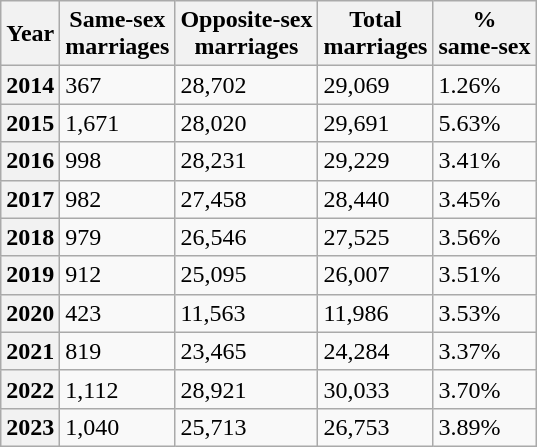<table class="wikitable">
<tr>
<th>Year</th>
<th>Same-sex<br>marriages</th>
<th>Opposite-sex<br>marriages</th>
<th>Total<br>marriages</th>
<th>%<br> same-sex</th>
</tr>
<tr>
<th>2014</th>
<td>367</td>
<td>28,702</td>
<td>29,069</td>
<td>1.26%</td>
</tr>
<tr>
<th>2015</th>
<td>1,671</td>
<td>28,020</td>
<td>29,691</td>
<td>5.63%</td>
</tr>
<tr>
<th>2016</th>
<td>998</td>
<td>28,231</td>
<td>29,229</td>
<td>3.41%</td>
</tr>
<tr>
<th>2017</th>
<td>982</td>
<td>27,458</td>
<td>28,440</td>
<td>3.45%</td>
</tr>
<tr>
<th>2018</th>
<td>979</td>
<td>26,546</td>
<td>27,525</td>
<td>3.56%</td>
</tr>
<tr>
<th>2019</th>
<td>912</td>
<td>25,095</td>
<td>26,007</td>
<td>3.51%</td>
</tr>
<tr>
<th>2020</th>
<td>423</td>
<td>11,563</td>
<td>11,986</td>
<td>3.53%</td>
</tr>
<tr>
<th>2021</th>
<td>819</td>
<td>23,465</td>
<td>24,284</td>
<td>3.37%</td>
</tr>
<tr>
<th>2022</th>
<td>1,112</td>
<td>28,921</td>
<td>30,033</td>
<td>3.70%</td>
</tr>
<tr>
<th>2023</th>
<td>1,040</td>
<td>25,713</td>
<td>26,753</td>
<td>3.89%</td>
</tr>
</table>
